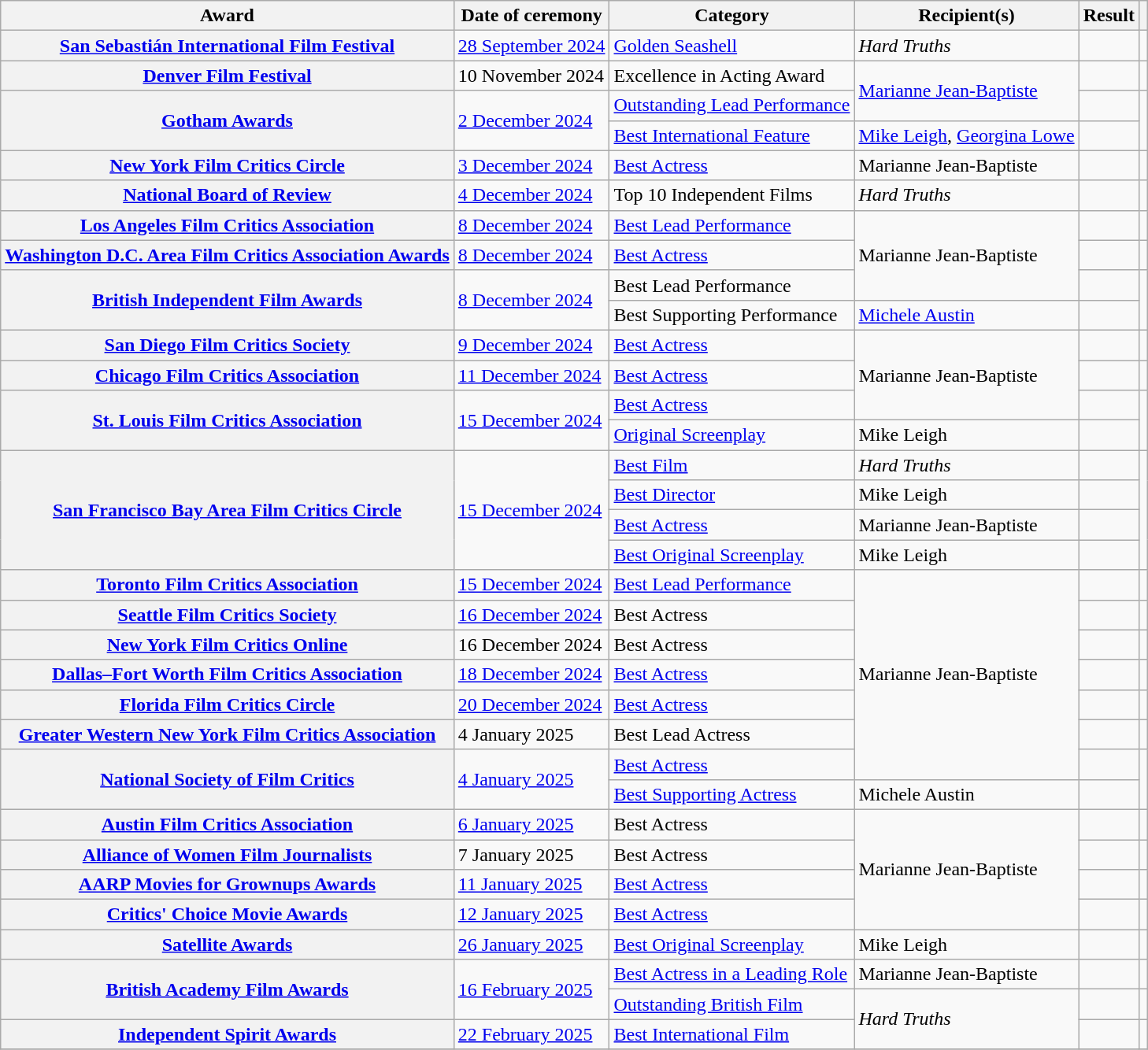<table class="wikitable sortable plainrowheaders">
<tr>
<th scope="col">Award</th>
<th scope="col">Date of ceremony</th>
<th scope="col">Category</th>
<th scope="col">Recipient(s)</th>
<th scope="col">Result</th>
<th scope="col" class="unsortable"></th>
</tr>
<tr>
<th scope="row"><a href='#'>San Sebastián International Film Festival</a></th>
<td><a href='#'>28 September 2024</a></td>
<td><a href='#'>Golden Seashell</a></td>
<td><em>Hard Truths</em></td>
<td></td>
<td align="center"></td>
</tr>
<tr>
<th scope="row"><a href='#'>Denver Film Festival</a></th>
<td>10 November 2024</td>
<td>Excellence in Acting Award</td>
<td rowspan="2"><a href='#'>Marianne Jean-Baptiste</a></td>
<td></td>
<td align="center"></td>
</tr>
<tr>
<th rowspan="2" scope="row"><a href='#'>Gotham Awards</a></th>
<td rowspan="2"><a href='#'>2 December 2024</a></td>
<td><a href='#'>Outstanding Lead Performance</a></td>
<td></td>
<td rowspan="2" align="center"></td>
</tr>
<tr>
<td><a href='#'>Best International Feature</a></td>
<td><a href='#'>Mike Leigh</a>, <a href='#'>Georgina Lowe</a></td>
<td></td>
</tr>
<tr>
<th scope="row"><a href='#'>New York Film Critics Circle</a></th>
<td><a href='#'>3 December 2024</a></td>
<td><a href='#'>Best Actress</a></td>
<td>Marianne Jean-Baptiste</td>
<td></td>
<td align="center"></td>
</tr>
<tr>
<th scope="row"><a href='#'>National Board of Review</a></th>
<td><a href='#'>4 December 2024</a></td>
<td>Top 10 Independent Films</td>
<td><em>Hard Truths</em></td>
<td></td>
<td align="center"></td>
</tr>
<tr>
<th scope="row"><a href='#'>Los Angeles Film Critics Association</a></th>
<td><a href='#'>8 December 2024</a></td>
<td><a href='#'>Best Lead Performance</a></td>
<td rowspan="3">Marianne Jean-Baptiste</td>
<td></td>
<td></td>
</tr>
<tr>
<th scope="row"><a href='#'>Washington D.C. Area Film Critics Association Awards</a></th>
<td><a href='#'>8 December 2024</a></td>
<td><a href='#'>Best Actress</a></td>
<td></td>
<td></td>
</tr>
<tr>
<th rowspan="2" scope="row"><a href='#'>British Independent Film Awards</a></th>
<td rowspan="2"><a href='#'>8 December 2024</a></td>
<td>Best Lead Performance</td>
<td></td>
<td rowspan="2" align="center"></td>
</tr>
<tr>
<td>Best Supporting Performance</td>
<td><a href='#'>Michele Austin</a></td>
<td></td>
</tr>
<tr>
<th scope="row"><a href='#'>San Diego Film Critics Society</a></th>
<td><a href='#'>9 December 2024</a></td>
<td><a href='#'>Best Actress</a></td>
<td rowspan="3">Marianne Jean-Baptiste</td>
<td></td>
<td align="center"></td>
</tr>
<tr>
<th rowspan="1" scope="row"><a href='#'>Chicago Film Critics Association</a></th>
<td rowspan="1"><a href='#'>11 December 2024</a></td>
<td><a href='#'>Best Actress</a></td>
<td></td>
<td align="center"></td>
</tr>
<tr>
<th rowspan="2" scope="row"><a href='#'>St. Louis Film Critics Association</a></th>
<td rowspan="2"><a href='#'>15 December 2024</a></td>
<td><a href='#'>Best Actress</a></td>
<td></td>
<td align="center" rowspan="2"></td>
</tr>
<tr>
<td><a href='#'>Original Screenplay</a></td>
<td>Mike Leigh</td>
<td></td>
</tr>
<tr>
<th rowspan="4" scope="row"><a href='#'>San Francisco Bay Area Film Critics Circle</a></th>
<td rowspan="4"><a href='#'>15 December 2024</a></td>
<td><a href='#'>Best Film</a></td>
<td><em>Hard Truths</em></td>
<td></td>
<td align="center" rowspan="4"></td>
</tr>
<tr>
<td><a href='#'>Best Director</a></td>
<td>Mike Leigh</td>
<td></td>
</tr>
<tr>
<td><a href='#'>Best Actress</a></td>
<td>Marianne Jean-Baptiste</td>
<td></td>
</tr>
<tr>
<td><a href='#'>Best Original Screenplay</a></td>
<td>Mike Leigh</td>
<td></td>
</tr>
<tr>
<th scope="row" rowspan="1"><a href='#'>Toronto Film Critics Association</a></th>
<td rowspan="1"><a href='#'>15 December 2024</a></td>
<td><a href='#'>Best Lead Performance</a></td>
<td rowspan="7">Marianne Jean-Baptiste</td>
<td></td>
<td align="center" rowspan="1"></td>
</tr>
<tr>
<th scope="row"><a href='#'>Seattle Film Critics Society</a></th>
<td><a href='#'>16 December 2024</a></td>
<td>Best Actress</td>
<td></td>
<td align="center"></td>
</tr>
<tr>
<th rowspan="1" scope="row"><a href='#'>New York Film Critics Online</a></th>
<td rowspan="1">16 December 2024</td>
<td>Best Actress</td>
<td></td>
<td align="center" rowspan="1"></td>
</tr>
<tr>
<th scope="row"><a href='#'>Dallas–Fort Worth Film Critics Association</a></th>
<td><a href='#'>18 December 2024</a></td>
<td><a href='#'>Best Actress</a></td>
<td></td>
<td align="center" rowspan="1"></td>
</tr>
<tr>
<th scope="row"><a href='#'>Florida Film Critics Circle</a></th>
<td><a href='#'>20 December 2024</a></td>
<td><a href='#'>Best Actress</a></td>
<td></td>
<td align="center"></td>
</tr>
<tr>
<th scope="row"><a href='#'>Greater Western New York Film Critics Association</a></th>
<td>4 January 2025</td>
<td>Best Lead Actress</td>
<td></td>
<td align=center></td>
</tr>
<tr>
<th rowspan="2" scope="row"><a href='#'>National Society of Film Critics</a></th>
<td rowspan="2"><a href='#'>4 January 2025</a></td>
<td><a href='#'>Best Actress</a></td>
<td></td>
<td style="text-align:center;" rowspan="2"></td>
</tr>
<tr>
<td><a href='#'>Best Supporting Actress</a></td>
<td>Michele Austin</td>
<td></td>
</tr>
<tr>
<th scope="row"><a href='#'>Austin Film Critics Association</a></th>
<td><a href='#'>6 January 2025</a></td>
<td>Best Actress</td>
<td rowspan="4">Marianne Jean-Baptiste</td>
<td></td>
<td align="center"></td>
</tr>
<tr>
<th rowspan="1" scope="row"><a href='#'>Alliance of Women Film Journalists</a></th>
<td rowspan="1">7 January 2025</td>
<td>Best Actress</td>
<td></td>
<td align="center" rowspan="1"></td>
</tr>
<tr>
<th scope="row"><a href='#'>AARP Movies for Grownups Awards</a></th>
<td><a href='#'>11 January 2025</a></td>
<td><a href='#'>Best Actress</a></td>
<td></td>
<td align="center"></td>
</tr>
<tr>
<th scope="row" rowspan="1"><a href='#'>Critics' Choice Movie Awards</a></th>
<td rowspan="1"><a href='#'>12 January 2025</a></td>
<td><a href='#'>Best Actress</a></td>
<td></td>
<td rowspan="1" align="center"></td>
</tr>
<tr>
<th rowspan="1" scope="row"><a href='#'>Satellite Awards</a></th>
<td rowspan="1"><a href='#'>26 January 2025</a></td>
<td><a href='#'>Best Original Screenplay</a></td>
<td>Mike Leigh</td>
<td></td>
<td align="center"></td>
</tr>
<tr>
<th scope="row" rowspan="2"><a href='#'>British Academy Film Awards</a></th>
<td rowspan="2"><a href='#'> 16 February 2025</a></td>
<td><a href='#'>Best Actress in a Leading Role</a></td>
<td>Marianne Jean-Baptiste</td>
<td></td>
<td align="center"></td>
</tr>
<tr>
<td><a href='#'> Outstanding British Film</a></td>
<td rowspan="2"><em>Hard Truths</em></td>
<td></td>
<td align="center"></td>
</tr>
<tr>
<th scope="row"><a href='#'>Independent Spirit Awards</a></th>
<td><a href='#'>22 February 2025</a></td>
<td><a href='#'>Best International Film</a></td>
<td></td>
<td align="center"></td>
</tr>
<tr>
</tr>
</table>
